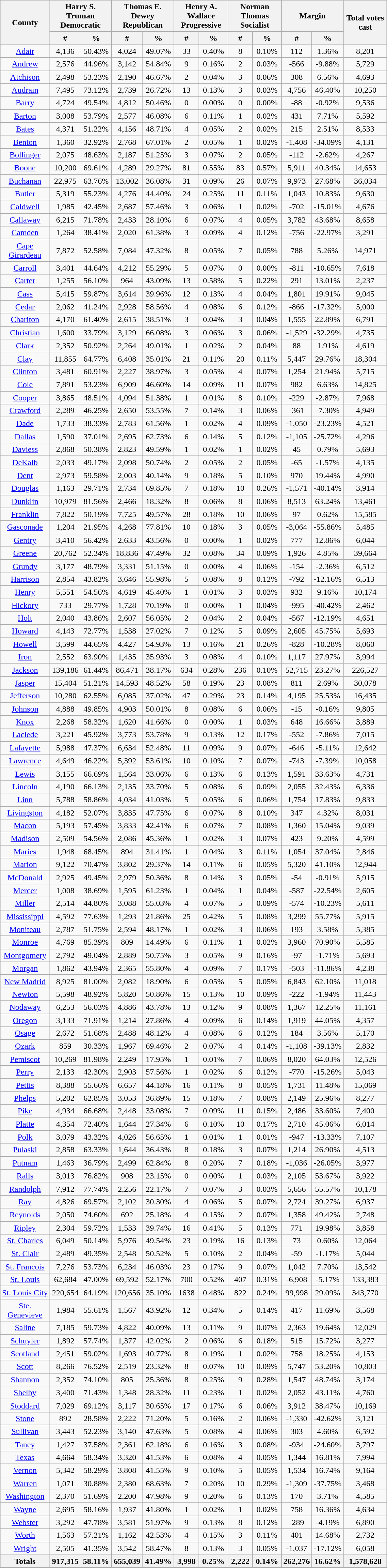<table width="60%" class="wikitable sortable">
<tr>
<th style="text-align:center;" rowspan="2">County</th>
<th style="text-align:center;" colspan="2">Harry S. Truman<br>Democratic</th>
<th style="text-align:center;" colspan="2">Thomas E. Dewey<br>Republican</th>
<th style="text-align:center;" colspan="2">Henry A. Wallace<br>Progressive</th>
<th style="text-align:center;" colspan="2">Norman Thomas<br>Socialist</th>
<th style="text-align:center;" colspan="2">Margin</th>
<th style="text-align:center;" rowspan="2">Total votes cast</th>
</tr>
<tr>
<th style="text-align:center;" data-sort-type="number">#</th>
<th style="text-align:center;" data-sort-type="number">%</th>
<th style="text-align:center;" data-sort-type="number">#</th>
<th style="text-align:center;" data-sort-type="number">%</th>
<th style="text-align:center;" data-sort-type="number">#</th>
<th style="text-align:center;" data-sort-type="number">%</th>
<th style="text-align:center;" data-sort-type="number">#</th>
<th style="text-align:center;" data-sort-type="number">%</th>
<th style="text-align:center;" data-sort-type="number">#</th>
<th style="text-align:center;" data-sort-type="number">%</th>
</tr>
<tr style="text-align:center;">
<td><a href='#'>Adair</a></td>
<td>4,136</td>
<td>50.43%</td>
<td>4,024</td>
<td>49.07%</td>
<td>33</td>
<td>0.40%</td>
<td>8</td>
<td>0.10%</td>
<td>112</td>
<td>1.36%</td>
<td>8,201</td>
</tr>
<tr style="text-align:center;">
<td><a href='#'>Andrew</a></td>
<td>2,576</td>
<td>44.96%</td>
<td>3,142</td>
<td>54.84%</td>
<td>9</td>
<td>0.16%</td>
<td>2</td>
<td>0.03%</td>
<td>-566</td>
<td>-9.88%</td>
<td>5,729</td>
</tr>
<tr style="text-align:center;">
<td><a href='#'>Atchison</a></td>
<td>2,498</td>
<td>53.23%</td>
<td>2,190</td>
<td>46.67%</td>
<td>2</td>
<td>0.04%</td>
<td>3</td>
<td>0.06%</td>
<td>308</td>
<td>6.56%</td>
<td>4,693</td>
</tr>
<tr style="text-align:center;">
<td><a href='#'>Audrain</a></td>
<td>7,495</td>
<td>73.12%</td>
<td>2,739</td>
<td>26.72%</td>
<td>13</td>
<td>0.13%</td>
<td>3</td>
<td>0.03%</td>
<td>4,756</td>
<td>46.40%</td>
<td>10,250</td>
</tr>
<tr style="text-align:center;">
<td><a href='#'>Barry</a></td>
<td>4,724</td>
<td>49.54%</td>
<td>4,812</td>
<td>50.46%</td>
<td>0</td>
<td>0.00%</td>
<td>0</td>
<td>0.00%</td>
<td>-88</td>
<td>-0.92%</td>
<td>9,536</td>
</tr>
<tr style="text-align:center;">
<td><a href='#'>Barton</a></td>
<td>3,008</td>
<td>53.79%</td>
<td>2,577</td>
<td>46.08%</td>
<td>6</td>
<td>0.11%</td>
<td>1</td>
<td>0.02%</td>
<td>431</td>
<td>7.71%</td>
<td>5,592</td>
</tr>
<tr style="text-align:center;">
<td><a href='#'>Bates</a></td>
<td>4,371</td>
<td>51.22%</td>
<td>4,156</td>
<td>48.71%</td>
<td>4</td>
<td>0.05%</td>
<td>2</td>
<td>0.02%</td>
<td>215</td>
<td>2.51%</td>
<td>8,533</td>
</tr>
<tr style="text-align:center;">
<td><a href='#'>Benton</a></td>
<td>1,360</td>
<td>32.92%</td>
<td>2,768</td>
<td>67.01%</td>
<td>2</td>
<td>0.05%</td>
<td>1</td>
<td>0.02%</td>
<td>-1,408</td>
<td>-34.09%</td>
<td>4,131</td>
</tr>
<tr style="text-align:center;">
<td><a href='#'>Bollinger</a></td>
<td>2,075</td>
<td>48.63%</td>
<td>2,187</td>
<td>51.25%</td>
<td>3</td>
<td>0.07%</td>
<td>2</td>
<td>0.05%</td>
<td>-112</td>
<td>-2.62%</td>
<td>4,267</td>
</tr>
<tr style="text-align:center;">
<td><a href='#'>Boone</a></td>
<td>10,200</td>
<td>69.61%</td>
<td>4,289</td>
<td>29.27%</td>
<td>81</td>
<td>0.55%</td>
<td>83</td>
<td>0.57%</td>
<td>5,911</td>
<td>40.34%</td>
<td>14,653</td>
</tr>
<tr style="text-align:center;">
<td><a href='#'>Buchanan</a></td>
<td>22,975</td>
<td>63.76%</td>
<td>13,002</td>
<td>36.08%</td>
<td>31</td>
<td>0.09%</td>
<td>26</td>
<td>0.07%</td>
<td>9,973</td>
<td>27.68%</td>
<td>36,034</td>
</tr>
<tr style="text-align:center;">
<td><a href='#'>Butler</a></td>
<td>5,319</td>
<td>55.23%</td>
<td>4,276</td>
<td>44.40%</td>
<td>24</td>
<td>0.25%</td>
<td>11</td>
<td>0.11%</td>
<td>1,043</td>
<td>10.83%</td>
<td>9,630</td>
</tr>
<tr style="text-align:center;">
<td><a href='#'>Caldwell</a></td>
<td>1,985</td>
<td>42.45%</td>
<td>2,687</td>
<td>57.46%</td>
<td>3</td>
<td>0.06%</td>
<td>1</td>
<td>0.02%</td>
<td>-702</td>
<td>-15.01%</td>
<td>4,676</td>
</tr>
<tr style="text-align:center;">
<td><a href='#'>Callaway</a></td>
<td>6,215</td>
<td>71.78%</td>
<td>2,433</td>
<td>28.10%</td>
<td>6</td>
<td>0.07%</td>
<td>4</td>
<td>0.05%</td>
<td>3,782</td>
<td>43.68%</td>
<td>8,658</td>
</tr>
<tr style="text-align:center;">
<td><a href='#'>Camden</a></td>
<td>1,264</td>
<td>38.41%</td>
<td>2,020</td>
<td>61.38%</td>
<td>3</td>
<td>0.09%</td>
<td>4</td>
<td>0.12%</td>
<td>-756</td>
<td>-22.97%</td>
<td>3,291</td>
</tr>
<tr style="text-align:center;">
<td><a href='#'>Cape Girardeau</a></td>
<td>7,872</td>
<td>52.58%</td>
<td>7,084</td>
<td>47.32%</td>
<td>8</td>
<td>0.05%</td>
<td>7</td>
<td>0.05%</td>
<td>788</td>
<td>5.26%</td>
<td>14,971</td>
</tr>
<tr style="text-align:center;">
<td><a href='#'>Carroll</a></td>
<td>3,401</td>
<td>44.64%</td>
<td>4,212</td>
<td>55.29%</td>
<td>5</td>
<td>0.07%</td>
<td>0</td>
<td>0.00%</td>
<td>-811</td>
<td>-10.65%</td>
<td>7,618</td>
</tr>
<tr style="text-align:center;">
<td><a href='#'>Carter</a></td>
<td>1,255</td>
<td>56.10%</td>
<td>964</td>
<td>43.09%</td>
<td>13</td>
<td>0.58%</td>
<td>5</td>
<td>0.22%</td>
<td>291</td>
<td>13.01%</td>
<td>2,237</td>
</tr>
<tr style="text-align:center;">
<td><a href='#'>Cass</a></td>
<td>5,415</td>
<td>59.87%</td>
<td>3,614</td>
<td>39.96%</td>
<td>12</td>
<td>0.13%</td>
<td>4</td>
<td>0.04%</td>
<td>1,801</td>
<td>19.91%</td>
<td>9,045</td>
</tr>
<tr style="text-align:center;">
<td><a href='#'>Cedar</a></td>
<td>2,062</td>
<td>41.24%</td>
<td>2,928</td>
<td>58.56%</td>
<td>4</td>
<td>0.08%</td>
<td>6</td>
<td>0.12%</td>
<td>-866</td>
<td>-17.32%</td>
<td>5,000</td>
</tr>
<tr style="text-align:center;">
<td><a href='#'>Chariton</a></td>
<td>4,170</td>
<td>61.40%</td>
<td>2,615</td>
<td>38.51%</td>
<td>3</td>
<td>0.04%</td>
<td>3</td>
<td>0.04%</td>
<td>1,555</td>
<td>22.89%</td>
<td>6,791</td>
</tr>
<tr style="text-align:center;">
<td><a href='#'>Christian</a></td>
<td>1,600</td>
<td>33.79%</td>
<td>3,129</td>
<td>66.08%</td>
<td>3</td>
<td>0.06%</td>
<td>3</td>
<td>0.06%</td>
<td>-1,529</td>
<td>-32.29%</td>
<td>4,735</td>
</tr>
<tr style="text-align:center;">
<td><a href='#'>Clark</a></td>
<td>2,352</td>
<td>50.92%</td>
<td>2,264</td>
<td>49.01%</td>
<td>1</td>
<td>0.02%</td>
<td>2</td>
<td>0.04%</td>
<td>88</td>
<td>1.91%</td>
<td>4,619</td>
</tr>
<tr style="text-align:center;">
<td><a href='#'>Clay</a></td>
<td>11,855</td>
<td>64.77%</td>
<td>6,408</td>
<td>35.01%</td>
<td>21</td>
<td>0.11%</td>
<td>20</td>
<td>0.11%</td>
<td>5,447</td>
<td>29.76%</td>
<td>18,304</td>
</tr>
<tr style="text-align:center;">
<td><a href='#'>Clinton</a></td>
<td>3,481</td>
<td>60.91%</td>
<td>2,227</td>
<td>38.97%</td>
<td>3</td>
<td>0.05%</td>
<td>4</td>
<td>0.07%</td>
<td>1,254</td>
<td>21.94%</td>
<td>5,715</td>
</tr>
<tr style="text-align:center;">
<td><a href='#'>Cole</a></td>
<td>7,891</td>
<td>53.23%</td>
<td>6,909</td>
<td>46.60%</td>
<td>14</td>
<td>0.09%</td>
<td>11</td>
<td>0.07%</td>
<td>982</td>
<td>6.63%</td>
<td>14,825</td>
</tr>
<tr style="text-align:center;">
<td><a href='#'>Cooper</a></td>
<td>3,865</td>
<td>48.51%</td>
<td>4,094</td>
<td>51.38%</td>
<td>1</td>
<td>0.01%</td>
<td>8</td>
<td>0.10%</td>
<td>-229</td>
<td>-2.87%</td>
<td>7,968</td>
</tr>
<tr style="text-align:center;">
<td><a href='#'>Crawford</a></td>
<td>2,289</td>
<td>46.25%</td>
<td>2,650</td>
<td>53.55%</td>
<td>7</td>
<td>0.14%</td>
<td>3</td>
<td>0.06%</td>
<td>-361</td>
<td>-7.30%</td>
<td>4,949</td>
</tr>
<tr style="text-align:center;">
<td><a href='#'>Dade</a></td>
<td>1,733</td>
<td>38.33%</td>
<td>2,783</td>
<td>61.56%</td>
<td>1</td>
<td>0.02%</td>
<td>4</td>
<td>0.09%</td>
<td>-1,050</td>
<td>-23.23%</td>
<td>4,521</td>
</tr>
<tr style="text-align:center;">
<td><a href='#'>Dallas</a></td>
<td>1,590</td>
<td>37.01%</td>
<td>2,695</td>
<td>62.73%</td>
<td>6</td>
<td>0.14%</td>
<td>5</td>
<td>0.12%</td>
<td>-1,105</td>
<td>-25.72%</td>
<td>4,296</td>
</tr>
<tr style="text-align:center;">
<td><a href='#'>Daviess</a></td>
<td>2,868</td>
<td>50.38%</td>
<td>2,823</td>
<td>49.59%</td>
<td>1</td>
<td>0.02%</td>
<td>1</td>
<td>0.02%</td>
<td>45</td>
<td>0.79%</td>
<td>5,693</td>
</tr>
<tr style="text-align:center;">
<td><a href='#'>DeKalb</a></td>
<td>2,033</td>
<td>49.17%</td>
<td>2,098</td>
<td>50.74%</td>
<td>2</td>
<td>0.05%</td>
<td>2</td>
<td>0.05%</td>
<td>-65</td>
<td>-1.57%</td>
<td>4,135</td>
</tr>
<tr style="text-align:center;">
<td><a href='#'>Dent</a></td>
<td>2,973</td>
<td>59.58%</td>
<td>2,003</td>
<td>40.14%</td>
<td>9</td>
<td>0.18%</td>
<td>5</td>
<td>0.10%</td>
<td>970</td>
<td>19.44%</td>
<td>4,990</td>
</tr>
<tr style="text-align:center;">
<td><a href='#'>Douglas</a></td>
<td>1,163</td>
<td>29.71%</td>
<td>2,734</td>
<td>69.85%</td>
<td>7</td>
<td>0.18%</td>
<td>10</td>
<td>0.26%</td>
<td>-1,571</td>
<td>-40.14%</td>
<td>3,914</td>
</tr>
<tr style="text-align:center;">
<td><a href='#'>Dunklin</a></td>
<td>10,979</td>
<td>81.56%</td>
<td>2,466</td>
<td>18.32%</td>
<td>8</td>
<td>0.06%</td>
<td>8</td>
<td>0.06%</td>
<td>8,513</td>
<td>63.24%</td>
<td>13,461</td>
</tr>
<tr style="text-align:center;">
<td><a href='#'>Franklin</a></td>
<td>7,822</td>
<td>50.19%</td>
<td>7,725</td>
<td>49.57%</td>
<td>28</td>
<td>0.18%</td>
<td>10</td>
<td>0.06%</td>
<td>97</td>
<td>0.62%</td>
<td>15,585</td>
</tr>
<tr style="text-align:center;">
<td><a href='#'>Gasconade</a></td>
<td>1,204</td>
<td>21.95%</td>
<td>4,268</td>
<td>77.81%</td>
<td>10</td>
<td>0.18%</td>
<td>3</td>
<td>0.05%</td>
<td>-3,064</td>
<td>-55.86%</td>
<td>5,485</td>
</tr>
<tr style="text-align:center;">
<td><a href='#'>Gentry</a></td>
<td>3,410</td>
<td>56.42%</td>
<td>2,633</td>
<td>43.56%</td>
<td>0</td>
<td>0.00%</td>
<td>1</td>
<td>0.02%</td>
<td>777</td>
<td>12.86%</td>
<td>6,044</td>
</tr>
<tr style="text-align:center;">
<td><a href='#'>Greene</a></td>
<td>20,762</td>
<td>52.34%</td>
<td>18,836</td>
<td>47.49%</td>
<td>32</td>
<td>0.08%</td>
<td>34</td>
<td>0.09%</td>
<td>1,926</td>
<td>4.85%</td>
<td>39,664</td>
</tr>
<tr style="text-align:center;">
<td><a href='#'>Grundy</a></td>
<td>3,177</td>
<td>48.79%</td>
<td>3,331</td>
<td>51.15%</td>
<td>0</td>
<td>0.00%</td>
<td>4</td>
<td>0.06%</td>
<td>-154</td>
<td>-2.36%</td>
<td>6,512</td>
</tr>
<tr style="text-align:center;">
<td><a href='#'>Harrison</a></td>
<td>2,854</td>
<td>43.82%</td>
<td>3,646</td>
<td>55.98%</td>
<td>5</td>
<td>0.08%</td>
<td>8</td>
<td>0.12%</td>
<td>-792</td>
<td>-12.16%</td>
<td>6,513</td>
</tr>
<tr style="text-align:center;">
<td><a href='#'>Henry</a></td>
<td>5,551</td>
<td>54.56%</td>
<td>4,619</td>
<td>45.40%</td>
<td>1</td>
<td>0.01%</td>
<td>3</td>
<td>0.03%</td>
<td>932</td>
<td>9.16%</td>
<td>10,174</td>
</tr>
<tr style="text-align:center;">
<td><a href='#'>Hickory</a></td>
<td>733</td>
<td>29.77%</td>
<td>1,728</td>
<td>70.19%</td>
<td>0</td>
<td>0.00%</td>
<td>1</td>
<td>0.04%</td>
<td>-995</td>
<td>-40.42%</td>
<td>2,462</td>
</tr>
<tr style="text-align:center;">
<td><a href='#'>Holt</a></td>
<td>2,040</td>
<td>43.86%</td>
<td>2,607</td>
<td>56.05%</td>
<td>2</td>
<td>0.04%</td>
<td>2</td>
<td>0.04%</td>
<td>-567</td>
<td>-12.19%</td>
<td>4,651</td>
</tr>
<tr style="text-align:center;">
<td><a href='#'>Howard</a></td>
<td>4,143</td>
<td>72.77%</td>
<td>1,538</td>
<td>27.02%</td>
<td>7</td>
<td>0.12%</td>
<td>5</td>
<td>0.09%</td>
<td>2,605</td>
<td>45.75%</td>
<td>5,693</td>
</tr>
<tr style="text-align:center;">
<td><a href='#'>Howell</a></td>
<td>3,599</td>
<td>44.65%</td>
<td>4,427</td>
<td>54.93%</td>
<td>13</td>
<td>0.16%</td>
<td>21</td>
<td>0.26%</td>
<td>-828</td>
<td>-10.28%</td>
<td>8,060</td>
</tr>
<tr style="text-align:center;">
<td><a href='#'>Iron</a></td>
<td>2,552</td>
<td>63.90%</td>
<td>1,435</td>
<td>35.93%</td>
<td>3</td>
<td>0.08%</td>
<td>4</td>
<td>0.10%</td>
<td>1,117</td>
<td>27.97%</td>
<td>3,994</td>
</tr>
<tr style="text-align:center;">
<td><a href='#'>Jackson</a></td>
<td>139,186</td>
<td>61.44%</td>
<td>86,471</td>
<td>38.17%</td>
<td>634</td>
<td>0.28%</td>
<td>236</td>
<td>0.10%</td>
<td>52,715</td>
<td>23.27%</td>
<td>226,527</td>
</tr>
<tr style="text-align:center;">
<td><a href='#'>Jasper</a></td>
<td>15,404</td>
<td>51.21%</td>
<td>14,593</td>
<td>48.52%</td>
<td>58</td>
<td>0.19%</td>
<td>23</td>
<td>0.08%</td>
<td>811</td>
<td>2.69%</td>
<td>30,078</td>
</tr>
<tr style="text-align:center;">
<td><a href='#'>Jefferson</a></td>
<td>10,280</td>
<td>62.55%</td>
<td>6,085</td>
<td>37.02%</td>
<td>47</td>
<td>0.29%</td>
<td>23</td>
<td>0.14%</td>
<td>4,195</td>
<td>25.53%</td>
<td>16,435</td>
</tr>
<tr style="text-align:center;">
<td><a href='#'>Johnson</a></td>
<td>4,888</td>
<td>49.85%</td>
<td>4,903</td>
<td>50.01%</td>
<td>8</td>
<td>0.08%</td>
<td>6</td>
<td>0.06%</td>
<td>-15</td>
<td>-0.16%</td>
<td>9,805</td>
</tr>
<tr style="text-align:center;">
<td><a href='#'>Knox</a></td>
<td>2,268</td>
<td>58.32%</td>
<td>1,620</td>
<td>41.66%</td>
<td>0</td>
<td>0.00%</td>
<td>1</td>
<td>0.03%</td>
<td>648</td>
<td>16.66%</td>
<td>3,889</td>
</tr>
<tr style="text-align:center;">
<td><a href='#'>Laclede</a></td>
<td>3,221</td>
<td>45.92%</td>
<td>3,773</td>
<td>53.78%</td>
<td>9</td>
<td>0.13%</td>
<td>12</td>
<td>0.17%</td>
<td>-552</td>
<td>-7.86%</td>
<td>7,015</td>
</tr>
<tr style="text-align:center;">
<td><a href='#'>Lafayette</a></td>
<td>5,988</td>
<td>47.37%</td>
<td>6,634</td>
<td>52.48%</td>
<td>11</td>
<td>0.09%</td>
<td>9</td>
<td>0.07%</td>
<td>-646</td>
<td>-5.11%</td>
<td>12,642</td>
</tr>
<tr style="text-align:center;">
<td><a href='#'>Lawrence</a></td>
<td>4,649</td>
<td>46.22%</td>
<td>5,392</td>
<td>53.61%</td>
<td>10</td>
<td>0.10%</td>
<td>7</td>
<td>0.07%</td>
<td>-743</td>
<td>-7.39%</td>
<td>10,058</td>
</tr>
<tr style="text-align:center;">
<td><a href='#'>Lewis</a></td>
<td>3,155</td>
<td>66.69%</td>
<td>1,564</td>
<td>33.06%</td>
<td>6</td>
<td>0.13%</td>
<td>6</td>
<td>0.13%</td>
<td>1,591</td>
<td>33.63%</td>
<td>4,731</td>
</tr>
<tr style="text-align:center;">
<td><a href='#'>Lincoln</a></td>
<td>4,190</td>
<td>66.13%</td>
<td>2,135</td>
<td>33.70%</td>
<td>5</td>
<td>0.08%</td>
<td>6</td>
<td>0.09%</td>
<td>2,055</td>
<td>32.43%</td>
<td>6,336</td>
</tr>
<tr style="text-align:center;">
<td><a href='#'>Linn</a></td>
<td>5,788</td>
<td>58.86%</td>
<td>4,034</td>
<td>41.03%</td>
<td>5</td>
<td>0.05%</td>
<td>6</td>
<td>0.06%</td>
<td>1,754</td>
<td>17.83%</td>
<td>9,833</td>
</tr>
<tr style="text-align:center;">
<td><a href='#'>Livingston</a></td>
<td>4,182</td>
<td>52.07%</td>
<td>3,835</td>
<td>47.75%</td>
<td>6</td>
<td>0.07%</td>
<td>8</td>
<td>0.10%</td>
<td>347</td>
<td>4.32%</td>
<td>8,031</td>
</tr>
<tr style="text-align:center;">
<td><a href='#'>Macon</a></td>
<td>5,193</td>
<td>57.45%</td>
<td>3,833</td>
<td>42.41%</td>
<td>6</td>
<td>0.07%</td>
<td>7</td>
<td>0.08%</td>
<td>1,360</td>
<td>15.04%</td>
<td>9,039</td>
</tr>
<tr style="text-align:center;">
<td><a href='#'>Madison</a></td>
<td>2,509</td>
<td>54.56%</td>
<td>2,086</td>
<td>45.36%</td>
<td>1</td>
<td>0.02%</td>
<td>3</td>
<td>0.07%</td>
<td>423</td>
<td>9.20%</td>
<td>4,599</td>
</tr>
<tr style="text-align:center;">
<td><a href='#'>Maries</a></td>
<td>1,948</td>
<td>68.45%</td>
<td>894</td>
<td>31.41%</td>
<td>1</td>
<td>0.04%</td>
<td>3</td>
<td>0.11%</td>
<td>1,054</td>
<td>37.04%</td>
<td>2,846</td>
</tr>
<tr style="text-align:center;">
<td><a href='#'>Marion</a></td>
<td>9,122</td>
<td>70.47%</td>
<td>3,802</td>
<td>29.37%</td>
<td>14</td>
<td>0.11%</td>
<td>6</td>
<td>0.05%</td>
<td>5,320</td>
<td>41.10%</td>
<td>12,944</td>
</tr>
<tr style="text-align:center;">
<td><a href='#'>McDonald</a></td>
<td>2,925</td>
<td>49.45%</td>
<td>2,979</td>
<td>50.36%</td>
<td>8</td>
<td>0.14%</td>
<td>3</td>
<td>0.05%</td>
<td>-54</td>
<td>-0.91%</td>
<td>5,915</td>
</tr>
<tr style="text-align:center;">
<td><a href='#'>Mercer</a></td>
<td>1,008</td>
<td>38.69%</td>
<td>1,595</td>
<td>61.23%</td>
<td>1</td>
<td>0.04%</td>
<td>1</td>
<td>0.04%</td>
<td>-587</td>
<td>-22.54%</td>
<td>2,605</td>
</tr>
<tr style="text-align:center;">
<td><a href='#'>Miller</a></td>
<td>2,514</td>
<td>44.80%</td>
<td>3,088</td>
<td>55.03%</td>
<td>4</td>
<td>0.07%</td>
<td>5</td>
<td>0.09%</td>
<td>-574</td>
<td>-10.23%</td>
<td>5,611</td>
</tr>
<tr style="text-align:center;">
<td><a href='#'>Mississippi</a></td>
<td>4,592</td>
<td>77.63%</td>
<td>1,293</td>
<td>21.86%</td>
<td>25</td>
<td>0.42%</td>
<td>5</td>
<td>0.08%</td>
<td>3,299</td>
<td>55.77%</td>
<td>5,915</td>
</tr>
<tr style="text-align:center;">
<td><a href='#'>Moniteau</a></td>
<td>2,787</td>
<td>51.75%</td>
<td>2,594</td>
<td>48.17%</td>
<td>1</td>
<td>0.02%</td>
<td>3</td>
<td>0.06%</td>
<td>193</td>
<td>3.58%</td>
<td>5,385</td>
</tr>
<tr style="text-align:center;">
<td><a href='#'>Monroe</a></td>
<td>4,769</td>
<td>85.39%</td>
<td>809</td>
<td>14.49%</td>
<td>6</td>
<td>0.11%</td>
<td>1</td>
<td>0.02%</td>
<td>3,960</td>
<td>70.90%</td>
<td>5,585</td>
</tr>
<tr style="text-align:center;">
<td><a href='#'>Montgomery</a></td>
<td>2,792</td>
<td>49.04%</td>
<td>2,889</td>
<td>50.75%</td>
<td>3</td>
<td>0.05%</td>
<td>9</td>
<td>0.16%</td>
<td>-97</td>
<td>-1.71%</td>
<td>5,693</td>
</tr>
<tr style="text-align:center;">
<td><a href='#'>Morgan</a></td>
<td>1,862</td>
<td>43.94%</td>
<td>2,365</td>
<td>55.80%</td>
<td>4</td>
<td>0.09%</td>
<td>7</td>
<td>0.17%</td>
<td>-503</td>
<td>-11.86%</td>
<td>4,238</td>
</tr>
<tr style="text-align:center;">
<td><a href='#'>New Madrid</a></td>
<td>8,925</td>
<td>81.00%</td>
<td>2,082</td>
<td>18.90%</td>
<td>6</td>
<td>0.05%</td>
<td>5</td>
<td>0.05%</td>
<td>6,843</td>
<td>62.10%</td>
<td>11,018</td>
</tr>
<tr style="text-align:center;">
<td><a href='#'>Newton</a></td>
<td>5,598</td>
<td>48.92%</td>
<td>5,820</td>
<td>50.86%</td>
<td>15</td>
<td>0.13%</td>
<td>10</td>
<td>0.09%</td>
<td>-222</td>
<td>-1.94%</td>
<td>11,443</td>
</tr>
<tr style="text-align:center;">
<td><a href='#'>Nodaway</a></td>
<td>6,253</td>
<td>56.03%</td>
<td>4,886</td>
<td>43.78%</td>
<td>13</td>
<td>0.12%</td>
<td>9</td>
<td>0.08%</td>
<td>1,367</td>
<td>12.25%</td>
<td>11,161</td>
</tr>
<tr style="text-align:center;">
<td><a href='#'>Oregon</a></td>
<td>3,133</td>
<td>71.91%</td>
<td>1,214</td>
<td>27.86%</td>
<td>4</td>
<td>0.09%</td>
<td>6</td>
<td>0.14%</td>
<td>1,919</td>
<td>44.05%</td>
<td>4,357</td>
</tr>
<tr style="text-align:center;">
<td><a href='#'>Osage</a></td>
<td>2,672</td>
<td>51.68%</td>
<td>2,488</td>
<td>48.12%</td>
<td>4</td>
<td>0.08%</td>
<td>6</td>
<td>0.12%</td>
<td>184</td>
<td>3.56%</td>
<td>5,170</td>
</tr>
<tr style="text-align:center;">
<td><a href='#'>Ozark</a></td>
<td>859</td>
<td>30.33%</td>
<td>1,967</td>
<td>69.46%</td>
<td>2</td>
<td>0.07%</td>
<td>4</td>
<td>0.14%</td>
<td>-1,108</td>
<td>-39.13%</td>
<td>2,832</td>
</tr>
<tr style="text-align:center;">
<td><a href='#'>Pemiscot</a></td>
<td>10,269</td>
<td>81.98%</td>
<td>2,249</td>
<td>17.95%</td>
<td>1</td>
<td>0.01%</td>
<td>7</td>
<td>0.06%</td>
<td>8,020</td>
<td>64.03%</td>
<td>12,526</td>
</tr>
<tr style="text-align:center;">
<td><a href='#'>Perry</a></td>
<td>2,133</td>
<td>42.30%</td>
<td>2,903</td>
<td>57.56%</td>
<td>1</td>
<td>0.02%</td>
<td>6</td>
<td>0.12%</td>
<td>-770</td>
<td>-15.26%</td>
<td>5,043</td>
</tr>
<tr style="text-align:center;">
<td><a href='#'>Pettis</a></td>
<td>8,388</td>
<td>55.66%</td>
<td>6,657</td>
<td>44.18%</td>
<td>16</td>
<td>0.11%</td>
<td>8</td>
<td>0.05%</td>
<td>1,731</td>
<td>11.48%</td>
<td>15,069</td>
</tr>
<tr style="text-align:center;">
<td><a href='#'>Phelps</a></td>
<td>5,202</td>
<td>62.85%</td>
<td>3,053</td>
<td>36.89%</td>
<td>15</td>
<td>0.18%</td>
<td>7</td>
<td>0.08%</td>
<td>2,149</td>
<td>25.96%</td>
<td>8,277</td>
</tr>
<tr style="text-align:center;">
<td><a href='#'>Pike</a></td>
<td>4,934</td>
<td>66.68%</td>
<td>2,448</td>
<td>33.08%</td>
<td>7</td>
<td>0.09%</td>
<td>11</td>
<td>0.15%</td>
<td>2,486</td>
<td>33.60%</td>
<td>7,400</td>
</tr>
<tr style="text-align:center;">
<td><a href='#'>Platte</a></td>
<td>4,354</td>
<td>72.40%</td>
<td>1,644</td>
<td>27.34%</td>
<td>6</td>
<td>0.10%</td>
<td>10</td>
<td>0.17%</td>
<td>2,710</td>
<td>45.06%</td>
<td>6,014</td>
</tr>
<tr style="text-align:center;">
<td><a href='#'>Polk</a></td>
<td>3,079</td>
<td>43.32%</td>
<td>4,026</td>
<td>56.65%</td>
<td>1</td>
<td>0.01%</td>
<td>1</td>
<td>0.01%</td>
<td>-947</td>
<td>-13.33%</td>
<td>7,107</td>
</tr>
<tr style="text-align:center;">
<td><a href='#'>Pulaski</a></td>
<td>2,858</td>
<td>63.33%</td>
<td>1,644</td>
<td>36.43%</td>
<td>8</td>
<td>0.18%</td>
<td>3</td>
<td>0.07%</td>
<td>1,214</td>
<td>26.90%</td>
<td>4,513</td>
</tr>
<tr style="text-align:center;">
<td><a href='#'>Putnam</a></td>
<td>1,463</td>
<td>36.79%</td>
<td>2,499</td>
<td>62.84%</td>
<td>8</td>
<td>0.20%</td>
<td>7</td>
<td>0.18%</td>
<td>-1,036</td>
<td>-26.05%</td>
<td>3,977</td>
</tr>
<tr style="text-align:center;">
<td><a href='#'>Ralls</a></td>
<td>3,013</td>
<td>76.82%</td>
<td>908</td>
<td>23.15%</td>
<td>0</td>
<td>0.00%</td>
<td>1</td>
<td>0.03%</td>
<td>2,105</td>
<td>53.67%</td>
<td>3,922</td>
</tr>
<tr style="text-align:center;">
<td><a href='#'>Randolph</a></td>
<td>7,912</td>
<td>77.74%</td>
<td>2,256</td>
<td>22.17%</td>
<td>7</td>
<td>0.07%</td>
<td>3</td>
<td>0.03%</td>
<td>5,656</td>
<td>55.57%</td>
<td>10,178</td>
</tr>
<tr style="text-align:center;">
<td><a href='#'>Ray</a></td>
<td>4,826</td>
<td>69.57%</td>
<td>2,102</td>
<td>30.30%</td>
<td>4</td>
<td>0.06%</td>
<td>5</td>
<td>0.07%</td>
<td>2,724</td>
<td>39.27%</td>
<td>6,937</td>
</tr>
<tr style="text-align:center;">
<td><a href='#'>Reynolds</a></td>
<td>2,050</td>
<td>74.60%</td>
<td>692</td>
<td>25.18%</td>
<td>4</td>
<td>0.15%</td>
<td>2</td>
<td>0.07%</td>
<td>1,358</td>
<td>49.42%</td>
<td>2,748</td>
</tr>
<tr style="text-align:center;">
<td><a href='#'>Ripley</a></td>
<td>2,304</td>
<td>59.72%</td>
<td>1,533</td>
<td>39.74%</td>
<td>16</td>
<td>0.41%</td>
<td>5</td>
<td>0.13%</td>
<td>771</td>
<td>19.98%</td>
<td>3,858</td>
</tr>
<tr style="text-align:center;">
<td><a href='#'>St. Charles</a></td>
<td>6,049</td>
<td>50.14%</td>
<td>5,976</td>
<td>49.54%</td>
<td>23</td>
<td>0.19%</td>
<td>16</td>
<td>0.13%</td>
<td>73</td>
<td>0.60%</td>
<td>12,064</td>
</tr>
<tr style="text-align:center;">
<td><a href='#'>St. Clair</a></td>
<td>2,489</td>
<td>49.35%</td>
<td>2,548</td>
<td>50.52%</td>
<td>5</td>
<td>0.10%</td>
<td>2</td>
<td>0.04%</td>
<td>-59</td>
<td>-1.17%</td>
<td>5,044</td>
</tr>
<tr style="text-align:center;">
<td><a href='#'>St. Francois</a></td>
<td>7,276</td>
<td>53.73%</td>
<td>6,234</td>
<td>46.03%</td>
<td>23</td>
<td>0.17%</td>
<td>9</td>
<td>0.07%</td>
<td>1,042</td>
<td>7.70%</td>
<td>13,542</td>
</tr>
<tr style="text-align:center;">
<td><a href='#'>St. Louis</a></td>
<td>62,684</td>
<td>47.00%</td>
<td>69,592</td>
<td>52.17%</td>
<td>700</td>
<td>0.52%</td>
<td>407</td>
<td>0.31%</td>
<td>-6,908</td>
<td>-5.17%</td>
<td>133,383</td>
</tr>
<tr style="text-align:center;">
<td><a href='#'>St. Louis City</a></td>
<td>220,654</td>
<td>64.19%</td>
<td>120,656</td>
<td>35.10%</td>
<td>1638</td>
<td>0.48%</td>
<td>822</td>
<td>0.24%</td>
<td>99,998</td>
<td>29.09%</td>
<td>343,770</td>
</tr>
<tr style="text-align:center;">
<td><a href='#'>Ste. Genevieve</a></td>
<td>1,984</td>
<td>55.61%</td>
<td>1,567</td>
<td>43.92%</td>
<td>12</td>
<td>0.34%</td>
<td>5</td>
<td>0.14%</td>
<td>417</td>
<td>11.69%</td>
<td>3,568</td>
</tr>
<tr style="text-align:center;">
<td><a href='#'>Saline</a></td>
<td>7,185</td>
<td>59.73%</td>
<td>4,822</td>
<td>40.09%</td>
<td>13</td>
<td>0.11%</td>
<td>9</td>
<td>0.07%</td>
<td>2,363</td>
<td>19.64%</td>
<td>12,029</td>
</tr>
<tr style="text-align:center;">
<td><a href='#'>Schuyler</a></td>
<td>1,892</td>
<td>57.74%</td>
<td>1,377</td>
<td>42.02%</td>
<td>2</td>
<td>0.06%</td>
<td>6</td>
<td>0.18%</td>
<td>515</td>
<td>15.72%</td>
<td>3,277</td>
</tr>
<tr style="text-align:center;">
<td><a href='#'>Scotland</a></td>
<td>2,451</td>
<td>59.02%</td>
<td>1,693</td>
<td>40.77%</td>
<td>8</td>
<td>0.19%</td>
<td>1</td>
<td>0.02%</td>
<td>758</td>
<td>18.25%</td>
<td>4,153</td>
</tr>
<tr style="text-align:center;">
<td><a href='#'>Scott</a></td>
<td>8,266</td>
<td>76.52%</td>
<td>2,519</td>
<td>23.32%</td>
<td>8</td>
<td>0.07%</td>
<td>10</td>
<td>0.09%</td>
<td>5,747</td>
<td>53.20%</td>
<td>10,803</td>
</tr>
<tr style="text-align:center;">
<td><a href='#'>Shannon</a></td>
<td>2,352</td>
<td>74.10%</td>
<td>805</td>
<td>25.36%</td>
<td>8</td>
<td>0.25%</td>
<td>9</td>
<td>0.28%</td>
<td>1,547</td>
<td>48.74%</td>
<td>3,174</td>
</tr>
<tr style="text-align:center;">
<td><a href='#'>Shelby</a></td>
<td>3,400</td>
<td>71.43%</td>
<td>1,348</td>
<td>28.32%</td>
<td>11</td>
<td>0.23%</td>
<td>1</td>
<td>0.02%</td>
<td>2,052</td>
<td>43.11%</td>
<td>4,760</td>
</tr>
<tr style="text-align:center;">
<td><a href='#'>Stoddard</a></td>
<td>7,029</td>
<td>69.12%</td>
<td>3,117</td>
<td>30.65%</td>
<td>17</td>
<td>0.17%</td>
<td>6</td>
<td>0.06%</td>
<td>3,912</td>
<td>38.47%</td>
<td>10,169</td>
</tr>
<tr style="text-align:center;">
<td><a href='#'>Stone</a></td>
<td>892</td>
<td>28.58%</td>
<td>2,222</td>
<td>71.20%</td>
<td>5</td>
<td>0.16%</td>
<td>2</td>
<td>0.06%</td>
<td>-1,330</td>
<td>-42.62%</td>
<td>3,121</td>
</tr>
<tr style="text-align:center;">
<td><a href='#'>Sullivan</a></td>
<td>3,443</td>
<td>52.23%</td>
<td>3,140</td>
<td>47.63%</td>
<td>5</td>
<td>0.08%</td>
<td>4</td>
<td>0.06%</td>
<td>303</td>
<td>4.60%</td>
<td>6,592</td>
</tr>
<tr style="text-align:center;">
<td><a href='#'>Taney</a></td>
<td>1,427</td>
<td>37.58%</td>
<td>2,361</td>
<td>62.18%</td>
<td>6</td>
<td>0.16%</td>
<td>3</td>
<td>0.08%</td>
<td>-934</td>
<td>-24.60%</td>
<td>3,797</td>
</tr>
<tr style="text-align:center;">
<td><a href='#'>Texas</a></td>
<td>4,664</td>
<td>58.34%</td>
<td>3,320</td>
<td>41.53%</td>
<td>6</td>
<td>0.08%</td>
<td>4</td>
<td>0.05%</td>
<td>1,344</td>
<td>16.81%</td>
<td>7,994</td>
</tr>
<tr style="text-align:center;">
<td><a href='#'>Vernon</a></td>
<td>5,342</td>
<td>58.29%</td>
<td>3,808</td>
<td>41.55%</td>
<td>9</td>
<td>0.10%</td>
<td>5</td>
<td>0.05%</td>
<td>1,534</td>
<td>16.74%</td>
<td>9,164</td>
</tr>
<tr style="text-align:center;">
<td><a href='#'>Warren</a></td>
<td>1,071</td>
<td>30.88%</td>
<td>2,380</td>
<td>68.63%</td>
<td>7</td>
<td>0.20%</td>
<td>10</td>
<td>0.29%</td>
<td>-1,309</td>
<td>-37.75%</td>
<td>3,468</td>
</tr>
<tr style="text-align:center;">
<td><a href='#'>Washington</a></td>
<td>2,370</td>
<td>51.69%</td>
<td>2,200</td>
<td>47.98%</td>
<td>9</td>
<td>0.20%</td>
<td>6</td>
<td>0.13%</td>
<td>170</td>
<td>3.71%</td>
<td>4,585</td>
</tr>
<tr style="text-align:center;">
<td><a href='#'>Wayne</a></td>
<td>2,695</td>
<td>58.16%</td>
<td>1,937</td>
<td>41.80%</td>
<td>1</td>
<td>0.02%</td>
<td>1</td>
<td>0.02%</td>
<td>758</td>
<td>16.36%</td>
<td>4,634</td>
</tr>
<tr style="text-align:center;">
<td><a href='#'>Webster</a></td>
<td>3,292</td>
<td>47.78%</td>
<td>3,581</td>
<td>51.97%</td>
<td>9</td>
<td>0.13%</td>
<td>8</td>
<td>0.12%</td>
<td>-289</td>
<td>-4.19%</td>
<td>6,890</td>
</tr>
<tr style="text-align:center;">
<td><a href='#'>Worth</a></td>
<td>1,563</td>
<td>57.21%</td>
<td>1,162</td>
<td>42.53%</td>
<td>4</td>
<td>0.15%</td>
<td>3</td>
<td>0.11%</td>
<td>401</td>
<td>14.68%</td>
<td>2,732</td>
</tr>
<tr style="text-align:center;">
<td><a href='#'>Wright</a></td>
<td>2,505</td>
<td>41.35%</td>
<td>3,542</td>
<td>58.47%</td>
<td>8</td>
<td>0.13%</td>
<td>3</td>
<td>0.05%</td>
<td>-1,037</td>
<td>-17.12%</td>
<td>6,058</td>
</tr>
<tr style="text-align:center;">
<th>Totals</th>
<th>917,315</th>
<th>58.11%</th>
<th>655,039</th>
<th>41.49%</th>
<th>3,998</th>
<th>0.25%</th>
<th>2,222</th>
<th>0.14%</th>
<th>262,276</th>
<th>16.62%</th>
<th>1,578,628</th>
</tr>
</table>
